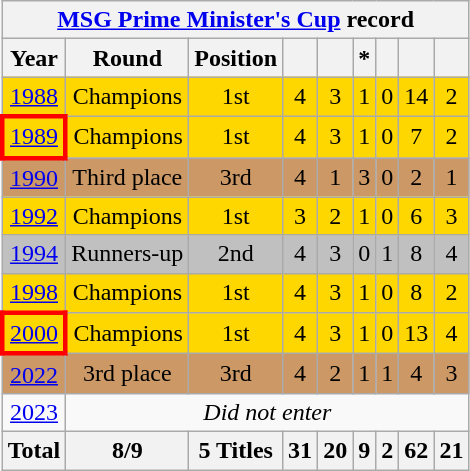<table class="wikitable" style="text-align: center;">
<tr>
<th colspan=9><a href='#'>MSG Prime Minister's Cup</a> record</th>
</tr>
<tr>
<th>Year</th>
<th>Round</th>
<th>Position</th>
<th></th>
<th></th>
<th>*</th>
<th></th>
<th></th>
<th></th>
</tr>
<tr style="background:gold;">
<td> <a href='#'>1988</a></td>
<td>Champions</td>
<td>1st</td>
<td>4</td>
<td>3</td>
<td>1</td>
<td>0</td>
<td>14</td>
<td>2</td>
</tr>
<tr style="background:gold;">
<td style="border: 3px solid red"> <a href='#'>1989</a></td>
<td>Champions</td>
<td>1st</td>
<td>4</td>
<td>3</td>
<td>1</td>
<td>0</td>
<td>7</td>
<td>2</td>
</tr>
<tr style="background:#c96;">
<td> <a href='#'>1990</a></td>
<td>Third place</td>
<td>3rd</td>
<td>4</td>
<td>1</td>
<td>3</td>
<td>0</td>
<td>2</td>
<td>1</td>
</tr>
<tr style="background:gold;">
<td> <a href='#'>1992</a></td>
<td>Champions</td>
<td>1st</td>
<td>3</td>
<td>2</td>
<td>1</td>
<td>0</td>
<td>6</td>
<td>3</td>
</tr>
<tr style="background:silver;">
<td> <a href='#'>1994</a></td>
<td>Runners-up</td>
<td>2nd</td>
<td>4</td>
<td>3</td>
<td>0</td>
<td>1</td>
<td>8</td>
<td>4</td>
</tr>
<tr style="background:gold;">
<td> <a href='#'>1998</a></td>
<td>Champions</td>
<td>1st</td>
<td>4</td>
<td>3</td>
<td>1</td>
<td>0</td>
<td>8</td>
<td>2</td>
</tr>
<tr style="background:gold;">
<td style="border: 3px solid red"> <a href='#'>2000</a></td>
<td>Champions</td>
<td>1st</td>
<td>4</td>
<td>3</td>
<td>1</td>
<td>0</td>
<td>13</td>
<td>4</td>
</tr>
<tr style="background:#c96;">
<td> <a href='#'>2022</a></td>
<td>3rd place</td>
<td>3rd</td>
<td>4</td>
<td>2</td>
<td>1</td>
<td>1</td>
<td>4</td>
<td>3</td>
</tr>
<tr>
<td> <a href='#'>2023</a></td>
<td colspan=8><em>Did not enter</em></td>
</tr>
<tr>
<th>Total</th>
<th>8/9</th>
<th>5 Titles</th>
<th>31</th>
<th>20</th>
<th>9</th>
<th>2</th>
<th>62</th>
<th>21</th>
</tr>
</table>
